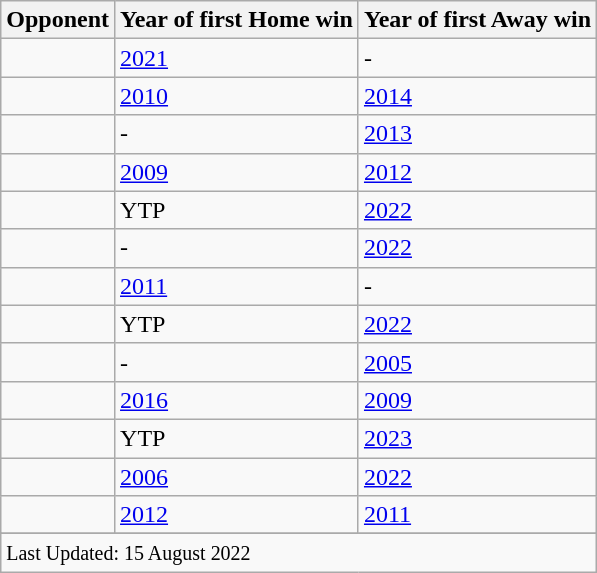<table class="wikitable plainrowheaders sortable">
<tr>
<th>Opponent</th>
<th>Year of first Home win</th>
<th>Year of first Away win</th>
</tr>
<tr>
<td></td>
<td><a href='#'>2021</a></td>
<td>-</td>
</tr>
<tr>
<td></td>
<td><a href='#'>2010</a></td>
<td><a href='#'>2014</a></td>
</tr>
<tr>
<td></td>
<td>-</td>
<td><a href='#'>2013</a></td>
</tr>
<tr>
<td></td>
<td><a href='#'>2009</a></td>
<td><a href='#'>2012</a></td>
</tr>
<tr>
<td></td>
<td>YTP</td>
<td><a href='#'>2022</a></td>
</tr>
<tr>
<td></td>
<td>-</td>
<td><a href='#'>2022</a></td>
</tr>
<tr>
<td></td>
<td><a href='#'>2011</a></td>
<td>-</td>
</tr>
<tr>
<td></td>
<td>YTP</td>
<td><a href='#'>2022</a></td>
</tr>
<tr>
<td></td>
<td>-</td>
<td><a href='#'>2005</a></td>
</tr>
<tr>
<td></td>
<td><a href='#'>2016</a></td>
<td><a href='#'>2009</a></td>
</tr>
<tr>
<td></td>
<td>YTP</td>
<td><a href='#'>2023</a></td>
</tr>
<tr>
<td></td>
<td><a href='#'>2006</a></td>
<td><a href='#'>2022</a></td>
</tr>
<tr>
<td></td>
<td><a href='#'>2012</a></td>
<td><a href='#'>2011</a></td>
</tr>
<tr>
</tr>
<tr class=sortbottom>
<td colspan=3><small>Last Updated: 15 August 2022</small></td>
</tr>
</table>
